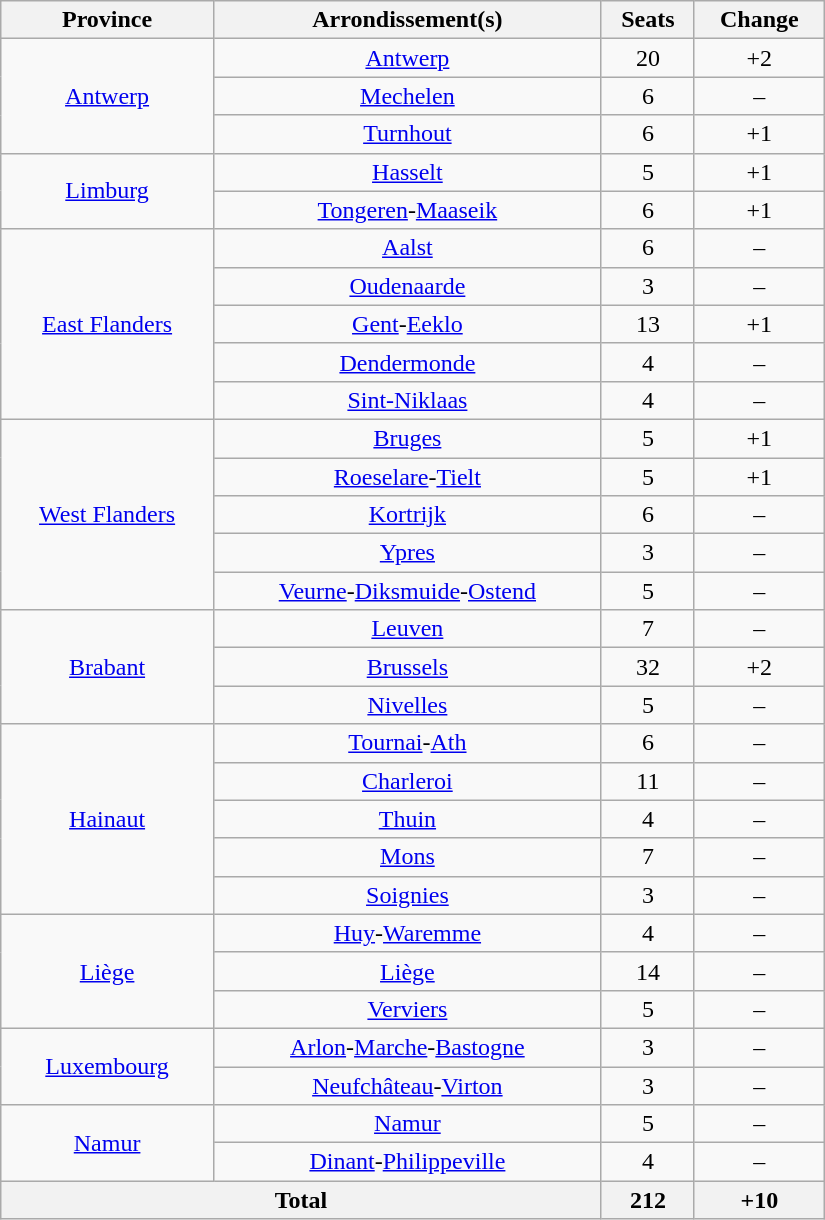<table class="wikitable" style="text-align:center; width:550px;">
<tr>
<th>Province</th>
<th>Arrondissement(s)</th>
<th>Seats</th>
<th>Change</th>
</tr>
<tr>
<td rowspan="3"><a href='#'>Antwerp</a></td>
<td><a href='#'>Antwerp</a></td>
<td>20</td>
<td>+2</td>
</tr>
<tr>
<td><a href='#'>Mechelen</a></td>
<td>6</td>
<td>–</td>
</tr>
<tr>
<td><a href='#'>Turnhout</a></td>
<td>6</td>
<td>+1</td>
</tr>
<tr>
<td rowspan="2"><a href='#'>Limburg</a></td>
<td><a href='#'>Hasselt</a></td>
<td>5</td>
<td>+1</td>
</tr>
<tr>
<td><a href='#'>Tongeren</a>-<a href='#'>Maaseik</a></td>
<td>6</td>
<td>+1</td>
</tr>
<tr>
<td rowspan="5"><a href='#'>East Flanders</a></td>
<td><a href='#'>Aalst</a></td>
<td>6</td>
<td>–</td>
</tr>
<tr>
<td><a href='#'>Oudenaarde</a></td>
<td>3</td>
<td>–</td>
</tr>
<tr>
<td><a href='#'>Gent</a>-<a href='#'>Eeklo</a></td>
<td>13</td>
<td>+1</td>
</tr>
<tr>
<td><a href='#'>Dendermonde</a></td>
<td>4</td>
<td>–</td>
</tr>
<tr>
<td><a href='#'>Sint-Niklaas</a></td>
<td>4</td>
<td>–</td>
</tr>
<tr>
<td rowspan="5"><a href='#'>West Flanders</a></td>
<td><a href='#'>Bruges</a></td>
<td>5</td>
<td>+1</td>
</tr>
<tr>
<td><a href='#'>Roeselare</a>-<a href='#'>Tielt</a></td>
<td>5</td>
<td>+1</td>
</tr>
<tr>
<td><a href='#'>Kortrijk</a></td>
<td>6</td>
<td>–</td>
</tr>
<tr>
<td><a href='#'>Ypres</a></td>
<td>3</td>
<td>–</td>
</tr>
<tr>
<td><a href='#'>Veurne</a>-<a href='#'>Diksmuide</a>-<a href='#'>Ostend</a></td>
<td>5</td>
<td>–</td>
</tr>
<tr>
<td rowspan="3"><a href='#'>Brabant</a></td>
<td><a href='#'>Leuven</a></td>
<td>7</td>
<td>–</td>
</tr>
<tr>
<td><a href='#'>Brussels</a></td>
<td>32</td>
<td>+2</td>
</tr>
<tr>
<td><a href='#'>Nivelles</a></td>
<td>5</td>
<td>–</td>
</tr>
<tr>
<td rowspan="5"><a href='#'>Hainaut</a></td>
<td><a href='#'>Tournai</a>-<a href='#'>Ath</a></td>
<td>6</td>
<td>–</td>
</tr>
<tr>
<td><a href='#'>Charleroi</a></td>
<td>11</td>
<td>–</td>
</tr>
<tr>
<td><a href='#'>Thuin</a></td>
<td>4</td>
<td>–</td>
</tr>
<tr>
<td><a href='#'>Mons</a></td>
<td>7</td>
<td>–</td>
</tr>
<tr>
<td><a href='#'>Soignies</a></td>
<td>3</td>
<td>–</td>
</tr>
<tr>
<td rowspan="3"><a href='#'>Liège</a></td>
<td><a href='#'>Huy</a>-<a href='#'>Waremme</a></td>
<td>4</td>
<td>–</td>
</tr>
<tr>
<td><a href='#'>Liège</a></td>
<td>14</td>
<td>–</td>
</tr>
<tr>
<td><a href='#'>Verviers</a></td>
<td>5</td>
<td>–</td>
</tr>
<tr>
<td rowspan="2"><a href='#'>Luxembourg</a></td>
<td><a href='#'>Arlon</a>-<a href='#'>Marche</a>-<a href='#'>Bastogne</a></td>
<td>3</td>
<td>–</td>
</tr>
<tr>
<td><a href='#'>Neufchâteau</a>-<a href='#'>Virton</a></td>
<td>3</td>
<td>–</td>
</tr>
<tr>
<td rowspan="2"><a href='#'>Namur</a></td>
<td><a href='#'>Namur</a></td>
<td>5</td>
<td>–</td>
</tr>
<tr>
<td><a href='#'>Dinant</a>-<a href='#'>Philippeville</a></td>
<td>4</td>
<td>–</td>
</tr>
<tr>
<th colspan="2">Total</th>
<th>212</th>
<th>+10</th>
</tr>
</table>
